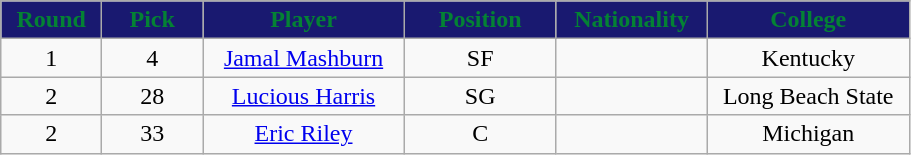<table class="wikitable sortable sortable">
<tr>
<th style="background:#191970; color:#048234" width="10%">Round</th>
<th style="background:#191970; color:#048234" width="10%">Pick</th>
<th style="background:#191970; color:#048234" width="20%">Player</th>
<th style="background:#191970; color:#048234" width="15%">Position</th>
<th style="background:#191970; color:#048234" width="15%">Nationality</th>
<th style="background:#191970; color:#048234" width="20%">College</th>
</tr>
<tr style="text-align: center">
<td>1</td>
<td>4</td>
<td><a href='#'>Jamal Mashburn</a></td>
<td>SF</td>
<td></td>
<td>Kentucky</td>
</tr>
<tr style="text-align: center">
<td>2</td>
<td>28</td>
<td><a href='#'>Lucious Harris</a></td>
<td>SG</td>
<td></td>
<td>Long Beach State</td>
</tr>
<tr style="text-align: center">
<td>2</td>
<td>33</td>
<td><a href='#'>Eric Riley</a></td>
<td>C</td>
<td></td>
<td>Michigan</td>
</tr>
</table>
